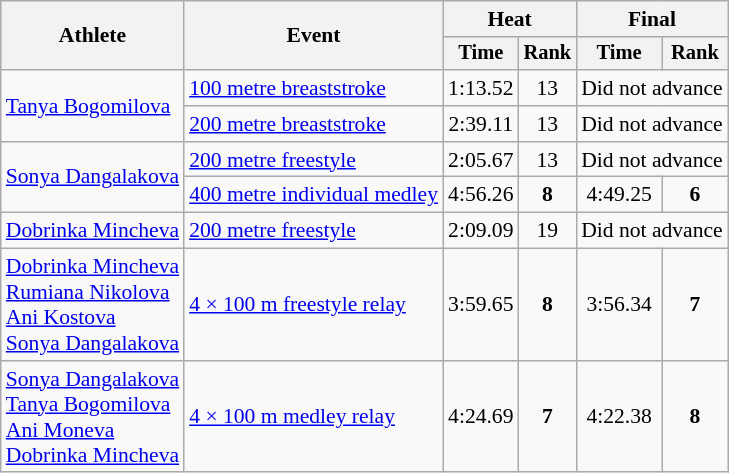<table class=wikitable style="font-size:90%; text-align:center;">
<tr>
<th rowspan="2">Athlete</th>
<th rowspan="2">Event</th>
<th colspan="2">Heat</th>
<th colspan="2">Final</th>
</tr>
<tr style="font-size:95%">
<th>Time</th>
<th>Rank</th>
<th>Time</th>
<th>Rank</th>
</tr>
<tr>
<td align=left rowspan=2><a href='#'>Tanya Bogomilova</a></td>
<td align=left><a href='#'>100 metre breaststroke</a></td>
<td>1:13.52</td>
<td>13</td>
<td colspan=2>Did not advance</td>
</tr>
<tr>
<td align=left><a href='#'>200 metre breaststroke</a></td>
<td>2:39.11</td>
<td>13</td>
<td colspan=2>Did not advance</td>
</tr>
<tr>
<td align=left rowspan=2><a href='#'>Sonya Dangalakova</a></td>
<td align=left><a href='#'>200 metre freestyle</a></td>
<td>2:05.67</td>
<td>13</td>
<td colspan=2>Did not advance</td>
</tr>
<tr>
<td align=left><a href='#'>400 metre individual medley</a></td>
<td>4:56.26</td>
<td><strong>8</strong></td>
<td>4:49.25</td>
<td><strong>6</strong></td>
</tr>
<tr>
<td align=left><a href='#'>Dobrinka Mincheva</a></td>
<td align=left><a href='#'>200 metre freestyle</a></td>
<td>2:09.09</td>
<td>19</td>
<td colspan=2>Did not advance</td>
</tr>
<tr>
<td align=left><a href='#'>Dobrinka Mincheva</a><br><a href='#'>Rumiana Nikolova</a><br><a href='#'>Ani Kostova</a><br><a href='#'>Sonya Dangalakova</a></td>
<td align=left><a href='#'>4 × 100 m freestyle relay</a></td>
<td>3:59.65</td>
<td><strong>8</strong></td>
<td>3:56.34</td>
<td><strong>7</strong></td>
</tr>
<tr>
<td align=left><a href='#'>Sonya Dangalakova</a><br><a href='#'>Tanya Bogomilova</a><br><a href='#'>Ani Moneva</a><br><a href='#'>Dobrinka Mincheva</a></td>
<td align=left><a href='#'>4 × 100 m medley relay</a></td>
<td>4:24.69</td>
<td><strong>7</strong></td>
<td>4:22.38</td>
<td><strong>8</strong></td>
</tr>
</table>
